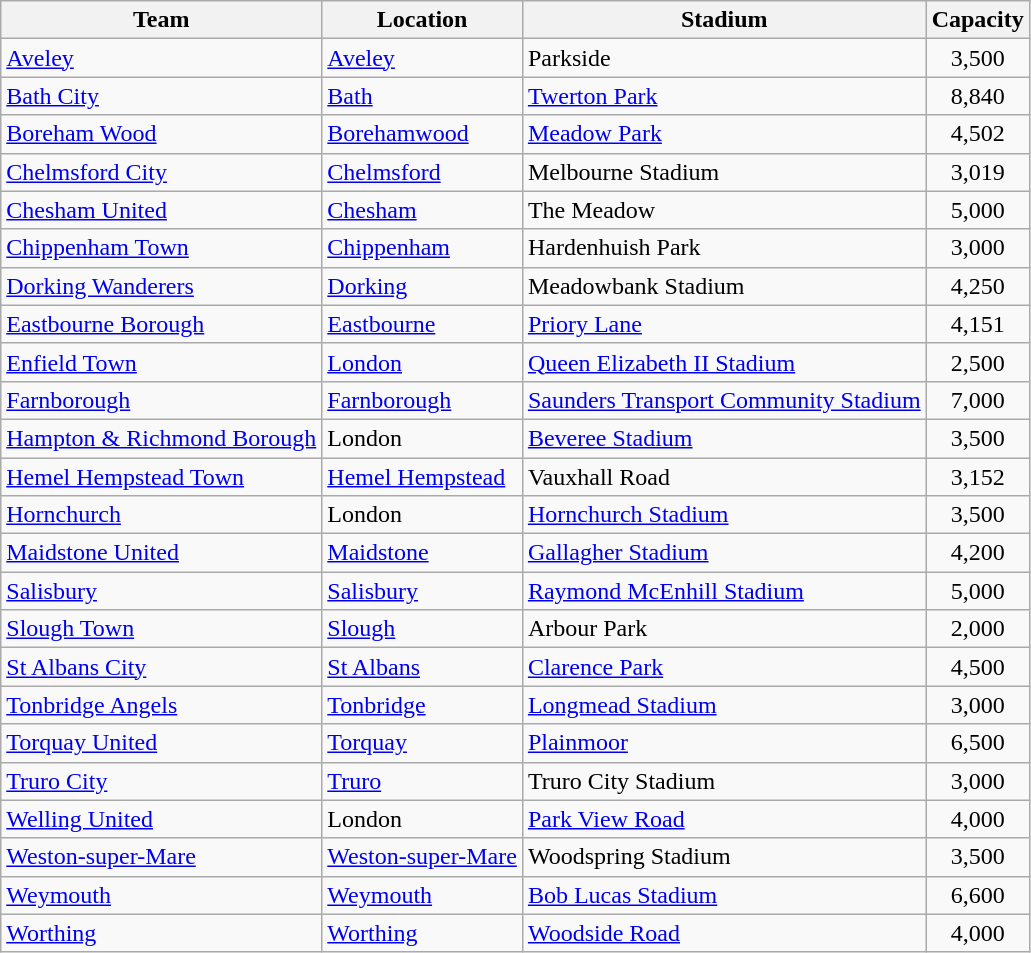<table class="wikitable sortable">
<tr>
<th>Team</th>
<th>Location</th>
<th>Stadium</th>
<th>Capacity</th>
</tr>
<tr>
<td><a href='#'>Aveley</a></td>
<td><a href='#'>Aveley</a></td>
<td>Parkside</td>
<td style="text-align:center;">3,500</td>
</tr>
<tr>
<td><a href='#'>Bath City</a></td>
<td><a href='#'>Bath</a> </td>
<td><a href='#'>Twerton Park</a></td>
<td align="center">8,840</td>
</tr>
<tr>
<td><a href='#'>Boreham Wood</a></td>
<td><a href='#'>Borehamwood</a></td>
<td><a href='#'>Meadow Park</a></td>
<td align="center">4,502</td>
</tr>
<tr>
<td><a href='#'>Chelmsford City</a></td>
<td><a href='#'>Chelmsford</a></td>
<td>Melbourne Stadium</td>
<td align="center">3,019</td>
</tr>
<tr>
<td><a href='#'>Chesham United</a></td>
<td><a href='#'>Chesham</a></td>
<td>The Meadow</td>
<td align="center">5,000</td>
</tr>
<tr>
<td><a href='#'>Chippenham Town</a></td>
<td><a href='#'>Chippenham</a></td>
<td>Hardenhuish Park</td>
<td align="center">3,000</td>
</tr>
<tr>
<td><a href='#'>Dorking Wanderers</a></td>
<td><a href='#'>Dorking</a></td>
<td>Meadowbank Stadium</td>
<td align="center">4,250</td>
</tr>
<tr>
<td><a href='#'>Eastbourne Borough</a></td>
<td><a href='#'>Eastbourne</a></td>
<td><a href='#'>Priory Lane</a></td>
<td align="center">4,151</td>
</tr>
<tr>
<td><a href='#'>Enfield Town</a></td>
<td><a href='#'>London</a> </td>
<td><a href='#'>Queen Elizabeth II Stadium</a></td>
<td align="center">2,500</td>
</tr>
<tr>
<td><a href='#'>Farnborough</a></td>
<td><a href='#'>Farnborough</a></td>
<td><a href='#'>Saunders Transport Community Stadium</a></td>
<td align="center">7,000</td>
</tr>
<tr>
<td><a href='#'>Hampton & Richmond Borough</a></td>
<td>London </td>
<td><a href='#'>Beveree Stadium</a></td>
<td align="center">3,500</td>
</tr>
<tr>
<td><a href='#'>Hemel Hempstead Town</a></td>
<td><a href='#'>Hemel Hempstead</a></td>
<td>Vauxhall Road</td>
<td align="center">3,152</td>
</tr>
<tr>
<td><a href='#'>Hornchurch</a></td>
<td>London </td>
<td><a href='#'>Hornchurch Stadium</a></td>
<td align="center">3,500</td>
</tr>
<tr>
<td><a href='#'>Maidstone United</a></td>
<td><a href='#'>Maidstone</a></td>
<td><a href='#'>Gallagher Stadium</a></td>
<td align="center">4,200</td>
</tr>
<tr>
<td><a href='#'>Salisbury</a></td>
<td><a href='#'>Salisbury</a></td>
<td><a href='#'>Raymond McEnhill Stadium</a></td>
<td align="center">5,000</td>
</tr>
<tr>
<td><a href='#'>Slough Town</a></td>
<td><a href='#'>Slough</a></td>
<td>Arbour Park</td>
<td align="center">2,000</td>
</tr>
<tr>
<td><a href='#'>St Albans City</a></td>
<td><a href='#'>St Albans</a></td>
<td><a href='#'>Clarence Park</a></td>
<td align="center">4,500</td>
</tr>
<tr>
<td><a href='#'>Tonbridge Angels</a></td>
<td><a href='#'>Tonbridge</a></td>
<td><a href='#'>Longmead Stadium</a></td>
<td align="center">3,000</td>
</tr>
<tr>
<td><a href='#'>Torquay United</a></td>
<td><a href='#'>Torquay</a></td>
<td><a href='#'>Plainmoor</a></td>
<td align="center">6,500</td>
</tr>
<tr>
<td><a href='#'>Truro City</a></td>
<td><a href='#'>Truro</a></td>
<td>Truro City Stadium</td>
<td align="center">3,000</td>
</tr>
<tr>
<td><a href='#'>Welling United</a></td>
<td>London </td>
<td><a href='#'>Park View Road</a></td>
<td align="center">4,000</td>
</tr>
<tr>
<td><a href='#'>Weston-super-Mare</a></td>
<td><a href='#'>Weston-super-Mare</a></td>
<td>Woodspring Stadium</td>
<td align="center">3,500</td>
</tr>
<tr>
<td><a href='#'>Weymouth</a></td>
<td><a href='#'>Weymouth</a></td>
<td><a href='#'>Bob Lucas Stadium</a></td>
<td align="center">6,600</td>
</tr>
<tr>
<td><a href='#'>Worthing</a></td>
<td><a href='#'>Worthing</a></td>
<td><a href='#'>Woodside Road</a></td>
<td align=center>4,000</td>
</tr>
</table>
